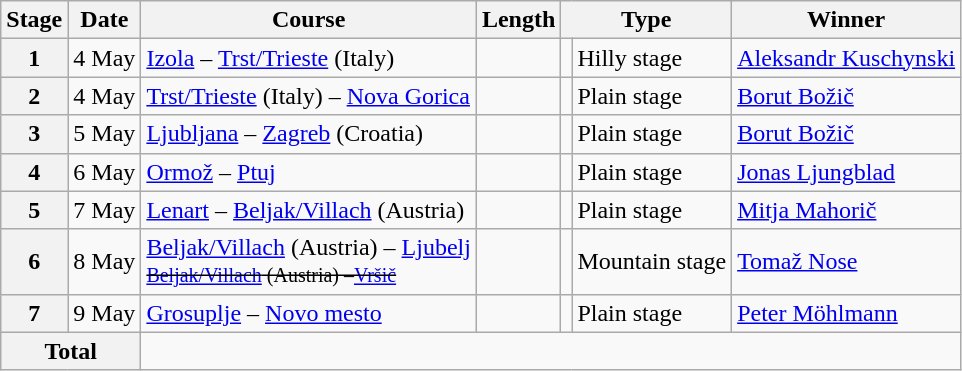<table class="wikitable">
<tr>
<th>Stage</th>
<th>Date</th>
<th>Course</th>
<th>Length</th>
<th colspan="2">Type</th>
<th>Winner</th>
</tr>
<tr>
<th style="text-align:center">1</th>
<td align=right>4 May</td>
<td><a href='#'>Izola</a> – <a href='#'>Trst/Trieste</a> (Italy)</td>
<td style="text-align:center;"></td>
<td></td>
<td>Hilly stage</td>
<td> <a href='#'>Aleksandr Kuschynski</a></td>
</tr>
<tr>
<th style="text-align:center">2</th>
<td align=right>4 May</td>
<td><a href='#'>Trst/Trieste</a> (Italy) – <a href='#'>Nova Gorica</a></td>
<td style="text-align:center;"></td>
<td></td>
<td>Plain stage</td>
<td> <a href='#'>Borut Božič</a></td>
</tr>
<tr>
<th style="text-align:center">3</th>
<td align=right>5 May</td>
<td><a href='#'>Ljubljana</a> – <a href='#'>Zagreb</a> (Croatia)</td>
<td style="text-align:center;"></td>
<td></td>
<td>Plain stage</td>
<td> <a href='#'>Borut Božič</a></td>
</tr>
<tr>
<th style="text-align:center">4</th>
<td align=right>6 May</td>
<td><a href='#'>Ormož</a> – <a href='#'>Ptuj</a></td>
<td style="text-align:center;"></td>
<td></td>
<td>Plain stage</td>
<td> <a href='#'>Jonas Ljungblad</a></td>
</tr>
<tr>
<th style="text-align:center">5</th>
<td align=right>7 May</td>
<td><a href='#'>Lenart</a> – <a href='#'>Beljak/Villach</a> (Austria)</td>
<td style="text-align:center;"></td>
<td></td>
<td>Plain stage</td>
<td> <a href='#'>Mitja Mahorič</a></td>
</tr>
<tr>
<th style="text-align:center">6</th>
<td align=right>8 May</td>
<td><a href='#'>Beljak/Villach</a> (Austria) – <a href='#'>Ljubelj</a><br><small><s><a href='#'>Beljak/Villach</a> (Austria) –<a href='#'>Vršič</a></s></small></td>
<td style="text-align:center;"><br><small><s></s></small></td>
<td></td>
<td>Mountain stage</td>
<td> <a href='#'>Tomaž Nose</a></td>
</tr>
<tr>
<th style="text-align:center">7</th>
<td align=right>9 May</td>
<td><a href='#'>Grosuplje</a> – <a href='#'>Novo mesto</a></td>
<td style="text-align:center;"></td>
<td></td>
<td>Plain stage</td>
<td> <a href='#'>Peter Möhlmann</a></td>
</tr>
<tr>
<th colspan="2">Total</th>
<td colspan="5" style="text-align:center;"><br><small><s></s></small></td>
</tr>
</table>
